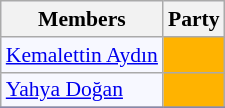<table class=wikitable style="border:1px solid #8888aa; background-color:#f7f8ff; padding:0px; font-size:90%;">
<tr>
<th>Members</th>
<th colspan="2">Party</th>
</tr>
<tr>
<td><a href='#'>Kemalettin Aydın</a></td>
<td style="background: #ffb300"></td>
</tr>
<tr>
<td><a href='#'>Yahya Doğan</a></td>
<td style="background: #ffb300"></td>
</tr>
<tr>
</tr>
</table>
